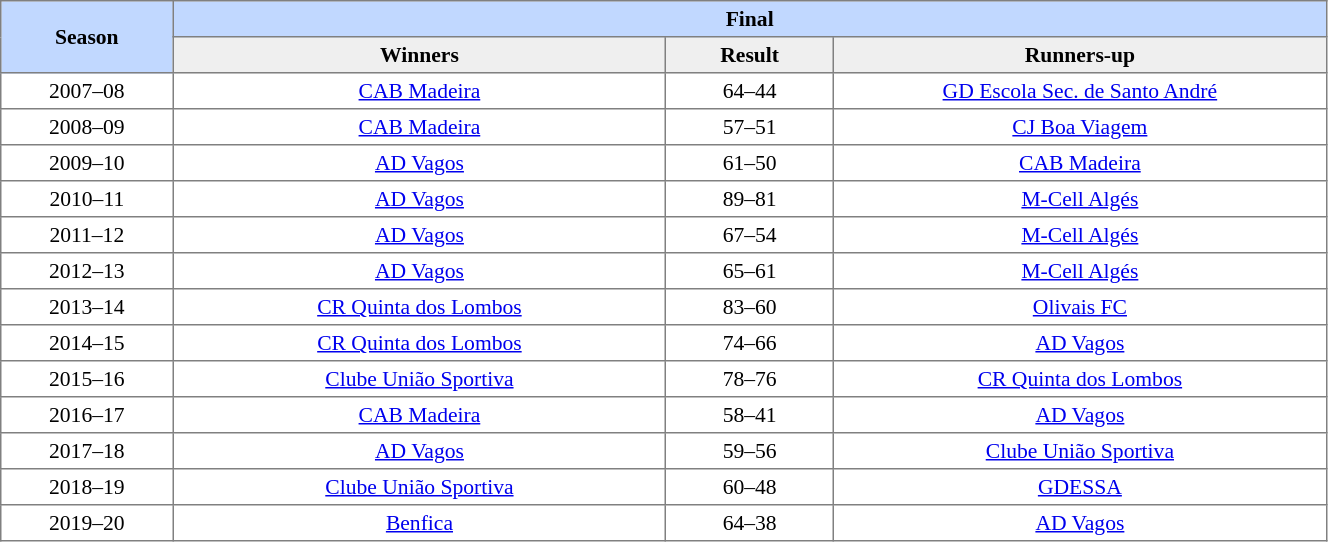<table border=1 style="border-collapse:collapse; font-size:90%;" cellpadding=3 cellspacing=0 width=70%>
<tr bgcolor=#C1D8FF>
<th rowspan=2 width=5%>Season</th>
<th colspan=3>Final</th>
</tr>
<tr bgcolor=#EFEFEF>
<th width=15%>Winners</th>
<th width=5%>Result</th>
<th width=15%>Runners-up</th>
</tr>
<tr align=center>
<td>2007–08</td>
<td><a href='#'>CAB Madeira</a></td>
<td>64–44</td>
<td><a href='#'>GD Escola Sec. de Santo André</a></td>
</tr>
<tr align=center>
<td>2008–09</td>
<td><a href='#'>CAB Madeira</a></td>
<td>57–51</td>
<td><a href='#'>CJ Boa Viagem</a></td>
</tr>
<tr align=center>
<td>2009–10</td>
<td><a href='#'>AD Vagos</a></td>
<td>61–50</td>
<td><a href='#'>CAB Madeira</a></td>
</tr>
<tr align=center>
<td>2010–11</td>
<td><a href='#'>AD Vagos</a></td>
<td>89–81</td>
<td><a href='#'>M-Cell Algés</a></td>
</tr>
<tr align=center>
<td>2011–12</td>
<td><a href='#'>AD Vagos</a></td>
<td>67–54</td>
<td><a href='#'>M-Cell Algés</a></td>
</tr>
<tr align=center>
<td>2012–13</td>
<td><a href='#'>AD Vagos</a></td>
<td>65–61</td>
<td><a href='#'>M-Cell Algés</a></td>
</tr>
<tr align=center>
<td>2013–14</td>
<td><a href='#'>CR Quinta dos Lombos</a></td>
<td>83–60</td>
<td><a href='#'>Olivais FC</a></td>
</tr>
<tr align=center>
<td>2014–15</td>
<td><a href='#'>CR Quinta dos Lombos</a></td>
<td>74–66</td>
<td><a href='#'>AD Vagos</a></td>
</tr>
<tr align=center>
<td>2015–16</td>
<td><a href='#'>Clube União Sportiva</a></td>
<td>78–76</td>
<td><a href='#'>CR Quinta dos Lombos</a></td>
</tr>
<tr align=center>
<td>2016–17</td>
<td><a href='#'>CAB Madeira</a></td>
<td>58–41</td>
<td><a href='#'>AD Vagos</a></td>
</tr>
<tr align=center>
<td>2017–18</td>
<td><a href='#'>AD Vagos</a></td>
<td>59–56</td>
<td><a href='#'>Clube União Sportiva</a></td>
</tr>
<tr align=center>
<td>2018–19</td>
<td><a href='#'>Clube União Sportiva</a></td>
<td>60–48</td>
<td><a href='#'>GDESSA</a></td>
</tr>
<tr align=center>
<td>2019–20</td>
<td><a href='#'>Benfica</a></td>
<td>64–38</td>
<td><a href='#'>AD Vagos</a></td>
</tr>
</table>
